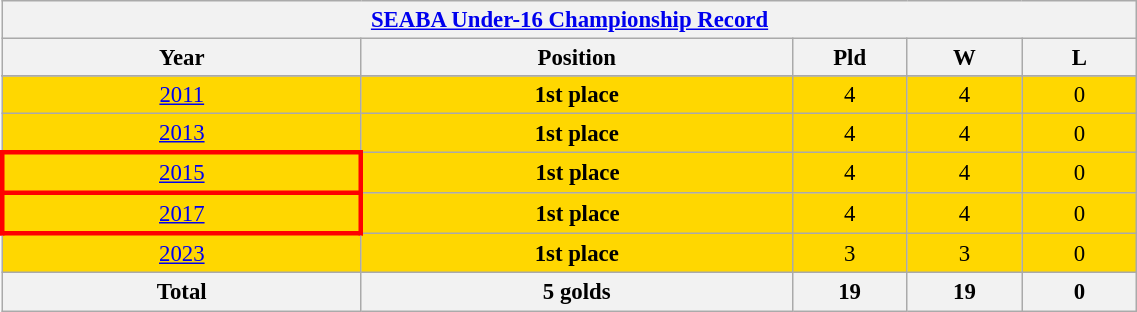<table class="wikitable collapsible autocollapse" style="text-align: center; font-size:95%;" width=60%>
<tr>
<th colspan=9><a href='#'> SEABA Under-16 Championship Record</a></th>
</tr>
<tr>
<th width=25%>Year</th>
<th width=30%>Position</th>
<th width=8%>Pld</th>
<th width=8%>W</th>
<th width=8%>L</th>
</tr>
<tr>
</tr>
<tr bgcolor=gold>
<td> <a href='#'>2011</a></td>
<td><strong>1st place</strong></td>
<td>4</td>
<td>4</td>
<td>0</td>
</tr>
<tr bgcolor=gold>
<td> <a href='#'>2013</a></td>
<td><strong>1st place</strong></td>
<td>4</td>
<td>4</td>
<td>0</td>
</tr>
<tr bgcolor=gold>
<td style="border: 3px solid red"> <a href='#'>2015</a></td>
<td><strong>1st place</strong></td>
<td>4</td>
<td>4</td>
<td>0</td>
</tr>
<tr bgcolor=gold>
<td style="border: 3px solid red"> <a href='#'>2017</a></td>
<td><strong>1st place</strong></td>
<td>4</td>
<td>4</td>
<td>0</td>
</tr>
<tr bgcolor=gold>
<td> <a href='#'>2023</a></td>
<td><strong>1st place</strong></td>
<td>3</td>
<td>3</td>
<td>0</td>
</tr>
<tr>
<th><strong>Total</strong></th>
<th>5 golds</th>
<th>19</th>
<th>19</th>
<th>0</th>
</tr>
</table>
